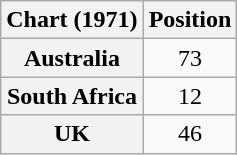<table class="wikitable sortable plainrowheaders" style="text-align:center">
<tr>
<th>Chart (1971)</th>
<th>Position</th>
</tr>
<tr>
<th scope="row">Australia</th>
<td>73</td>
</tr>
<tr>
<th scope="row">South Africa</th>
<td>12</td>
</tr>
<tr>
<th scope="row">UK</th>
<td>46</td>
</tr>
</table>
